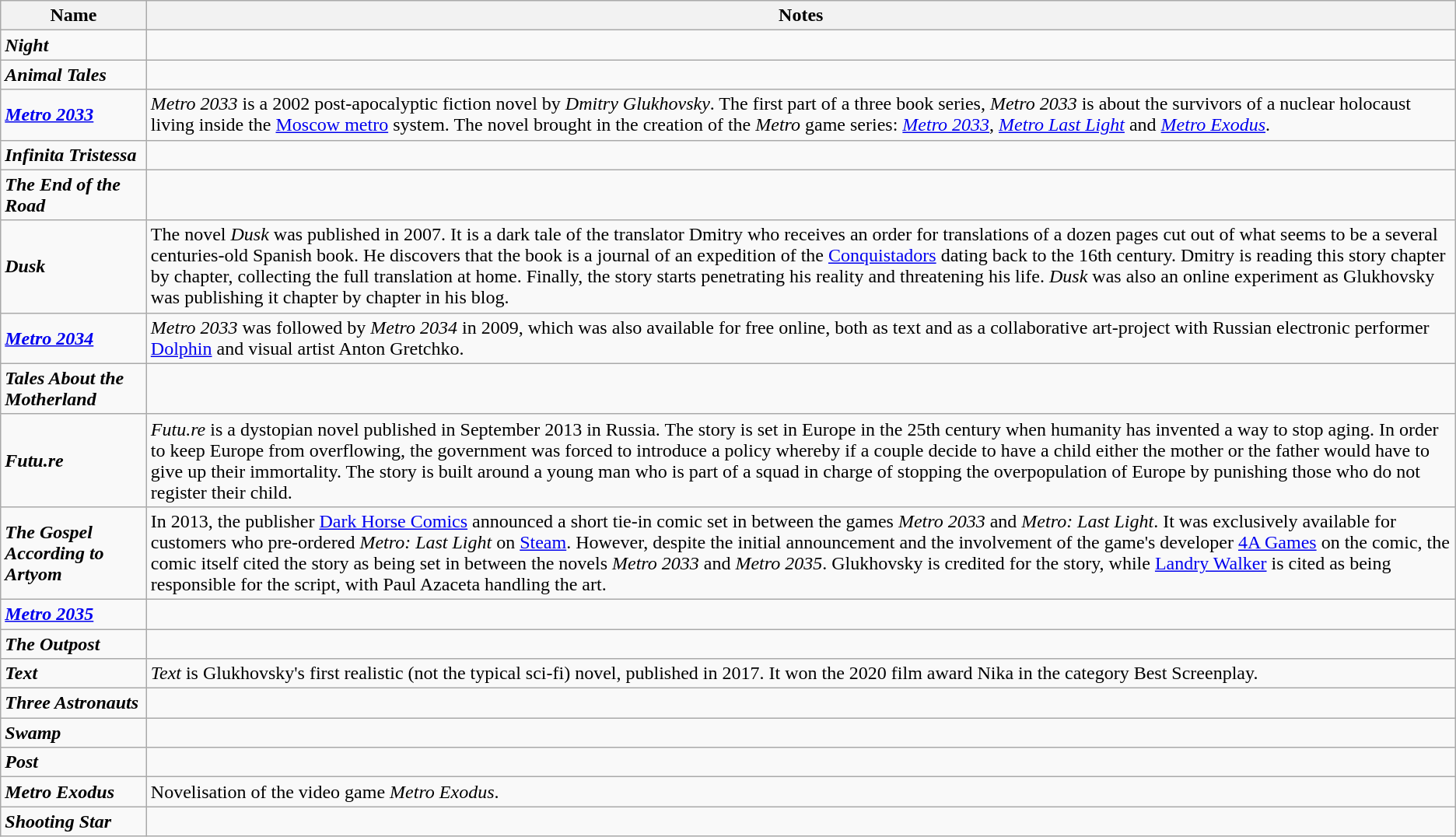<table class="wikitable">
<tr>
<th>Name</th>
<th>Notes</th>
</tr>
<tr>
<td><strong><em>Night</em></strong></td>
<td></td>
</tr>
<tr>
<td><strong><em>Animal Tales</em></strong></td>
<td></td>
</tr>
<tr>
<td><strong><em><a href='#'>Metro 2033</a></em></strong></td>
<td><em>Metro 2033</em> is a 2002 post-apocalyptic fiction novel by <em>Dmitry Glukhovsky</em>. The first part of a three book series, <em>Metro 2033</em> is about the survivors of a nuclear holocaust living inside the <a href='#'>Moscow metro</a> system. The novel brought in the creation of the <em>Metro</em> game series: <em><a href='#'>Metro 2033</a></em>, <em><a href='#'>Metro Last Light</a></em> and <em><a href='#'>Metro Exodus</a></em>.</td>
</tr>
<tr>
<td><strong><em>Infinita Tristessa</em></strong></td>
<td></td>
</tr>
<tr>
<td><strong><em>The End of the Road</em></strong></td>
<td></td>
</tr>
<tr>
<td><strong><em>Dusk</em></strong></td>
<td>The novel <em>Dusk</em> was published in 2007. It is a dark tale of the translator Dmitry who receives an order for translations of a dozen pages cut out of what seems to be a several centuries-old Spanish book. He discovers that the book is a journal of an expedition of the <a href='#'>Conquistadors</a> dating back to the 16th century. Dmitry is reading this story chapter by chapter, collecting the full translation at home. Finally, the story starts penetrating his reality and threatening his life. <em>Dusk</em> was also an online experiment as Glukhovsky was publishing it chapter by chapter in his blog.</td>
</tr>
<tr>
<td><strong><em><a href='#'>Metro 2034</a></em></strong></td>
<td><em>Metro 2033</em> was followed by <em>Metro 2034</em> in 2009, which was also available for free online, both as text and as a collaborative art-project with Russian electronic performer <a href='#'>Dolphin</a> and visual artist Anton Gretchko.</td>
</tr>
<tr>
<td><strong><em>Tales About the Motherland</em></strong></td>
<td></td>
</tr>
<tr>
<td><strong><em>Futu.re</em></strong></td>
<td><em>Futu.re</em> is a dystopian novel published in September 2013 in Russia. The story is set in Europe in the 25th century when humanity has invented a way to stop aging. In order to keep Europe from overflowing, the government was forced to introduce a policy whereby if a couple decide to have a child either the mother or the father would have to give up their immortality. The story is built around a young man who is part of a squad in charge of stopping the overpopulation of Europe by punishing those who do not register their child.</td>
</tr>
<tr>
<td><strong><em>The Gospel According to Artyom</em></strong></td>
<td>In 2013, the publisher <a href='#'>Dark Horse Comics</a> announced a short tie-in comic set in between the games <em>Metro 2033</em> and <em>Metro: Last Light</em>. It was exclusively available for customers who pre-ordered <em>Metro: Last Light</em> on <a href='#'>Steam</a>. However, despite the initial announcement and the involvement of the game's developer <a href='#'>4A Games</a> on the comic, the comic itself cited the story as being set in between the novels <em>Metro 2033</em> and <em>Metro 2035</em>. Glukhovsky is credited for the story, while <a href='#'>Landry Walker</a> is cited as being responsible for the script, with Paul Azaceta handling the art.</td>
</tr>
<tr>
<td><strong><em><a href='#'>Metro 2035</a></em></strong></td>
<td></td>
</tr>
<tr>
<td><strong><em>The Outpost</em></strong></td>
<td></td>
</tr>
<tr>
<td><strong><em>Text</em></strong></td>
<td><em>Text</em> is Glukhovsky's first realistic (not the typical sci-fi) novel, published in 2017. It won the 2020 film award Nika in the category Best Screenplay.</td>
</tr>
<tr>
<td><strong><em>Three Astronauts</em></strong></td>
<td></td>
</tr>
<tr>
<td><strong><em>Swamp</em></strong></td>
<td></td>
</tr>
<tr>
<td><strong><em>Post</em></strong></td>
<td></td>
</tr>
<tr>
<td><strong><em>Metro Exodus</em></strong></td>
<td>Novelisation of the video game <em>Metro Exodus</em>.</td>
</tr>
<tr>
<td><strong><em>Shooting Star</em></strong></td>
<td></td>
</tr>
</table>
